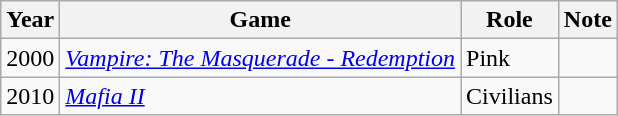<table class="wikitable">
<tr>
<th>Year</th>
<th>Game</th>
<th>Role</th>
<th>Note</th>
</tr>
<tr>
<td>2000</td>
<td><em><a href='#'>Vampire: The Masquerade - Redemption</a></em></td>
<td>Pink</td>
<td></td>
</tr>
<tr>
<td>2010</td>
<td><em><a href='#'>Mafia II</a></em></td>
<td>Civilians</td>
<td></td>
</tr>
</table>
